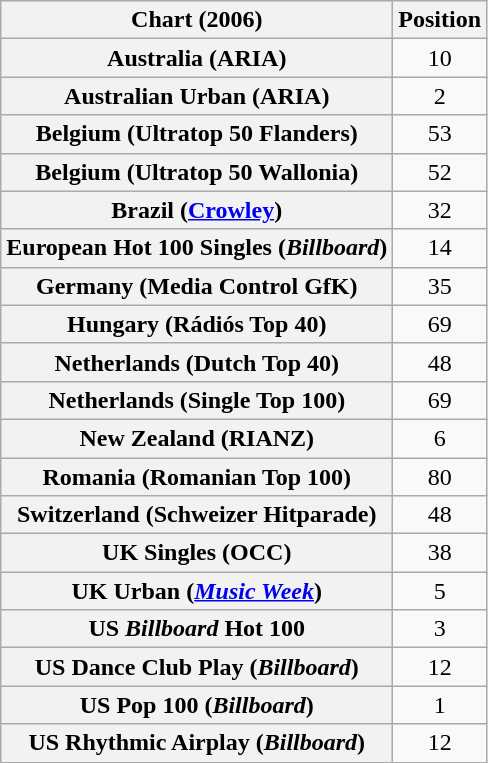<table class="wikitable sortable plainrowheaders">
<tr>
<th>Chart (2006)</th>
<th>Position</th>
</tr>
<tr>
<th scope="row">Australia (ARIA)</th>
<td align="center">10</td>
</tr>
<tr>
<th scope="row">Australian Urban (ARIA)</th>
<td align="center">2</td>
</tr>
<tr>
<th scope="row">Belgium (Ultratop 50 Flanders)</th>
<td align="center">53</td>
</tr>
<tr>
<th scope="row">Belgium (Ultratop 50 Wallonia)</th>
<td align="center">52</td>
</tr>
<tr>
<th scope="row">Brazil (<a href='#'>Crowley</a>)</th>
<td align="center">32</td>
</tr>
<tr>
<th scope="row">European Hot 100 Singles (<em>Billboard</em>)</th>
<td align="center">14</td>
</tr>
<tr>
<th scope="row">Germany (Media Control GfK)</th>
<td align="center">35</td>
</tr>
<tr>
<th scope="row">Hungary (Rádiós Top 40)</th>
<td align="center">69</td>
</tr>
<tr>
<th scope="row">Netherlands (Dutch Top 40)</th>
<td align="center">48</td>
</tr>
<tr>
<th scope="row">Netherlands (Single Top 100)</th>
<td align="center">69</td>
</tr>
<tr>
<th scope="row">New Zealand (RIANZ)</th>
<td align="center">6</td>
</tr>
<tr>
<th scope="row">Romania (Romanian Top 100)</th>
<td align="center">80</td>
</tr>
<tr>
<th scope="row">Switzerland (Schweizer Hitparade)</th>
<td align="center">48</td>
</tr>
<tr>
<th scope="row">UK Singles (OCC)</th>
<td align="center">38</td>
</tr>
<tr>
<th scope="row">UK Urban (<em><a href='#'>Music Week</a></em>)</th>
<td align="center">5</td>
</tr>
<tr>
<th scope="row">US <em>Billboard</em> Hot 100</th>
<td align="center">3</td>
</tr>
<tr>
<th scope="row">US Dance Club Play (<em>Billboard</em>)</th>
<td align="center">12</td>
</tr>
<tr>
<th scope="row">US Pop 100 (<em>Billboard</em>)</th>
<td align="center">1</td>
</tr>
<tr>
<th scope="row">US Rhythmic Airplay (<em>Billboard</em>)</th>
<td align="center">12</td>
</tr>
</table>
